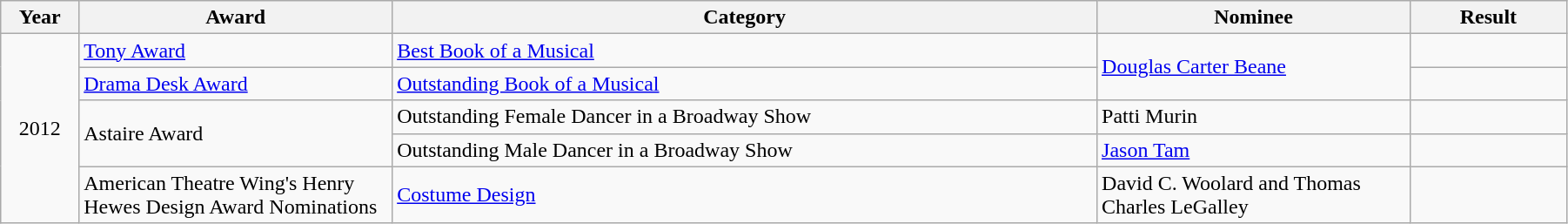<table class="wikitable" width="95%">
<tr>
<th width="5%">Year</th>
<th width="20%">Award</th>
<th width="45%">Category</th>
<th width="20%">Nominee</th>
<th width="10%">Result</th>
</tr>
<tr>
<td rowspan="5" align="center">2012</td>
<td><a href='#'>Tony Award</a></td>
<td><a href='#'>Best Book of a Musical</a></td>
<td rowspan="2"><a href='#'>Douglas Carter Beane</a></td>
<td></td>
</tr>
<tr>
<td><a href='#'>Drama Desk Award</a></td>
<td><a href='#'>Outstanding Book of a Musical</a></td>
<td></td>
</tr>
<tr>
<td rowspan="2">Astaire Award</td>
<td Outstanding Female Dancer in a Broadway Show>Outstanding Female Dancer in a Broadway Show</td>
<td rowspan="1">Patti Murin</td>
<td></td>
</tr>
<tr>
<td Outstanding Male Dancer in a Broadway Show>Outstanding Male Dancer in a Broadway Show</td>
<td rowspan="1"><a href='#'>Jason Tam</a></td>
<td></td>
</tr>
<tr>
<td rowspan="1">American Theatre Wing's Henry Hewes Design Award Nominations</td>
<td><a href='#'>Costume Design</a></td>
<td rowspan="1">David C. Woolard and Thomas Charles LeGalley</td>
<td></td>
</tr>
</table>
